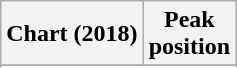<table class="wikitable sortable plainrowheaders" style="text-align:center">
<tr>
<th scope="col">Chart (2018)</th>
<th scope="col">Peak<br> position</th>
</tr>
<tr>
</tr>
<tr>
</tr>
<tr>
</tr>
<tr>
</tr>
<tr>
</tr>
<tr>
</tr>
<tr>
</tr>
<tr>
</tr>
<tr>
</tr>
</table>
